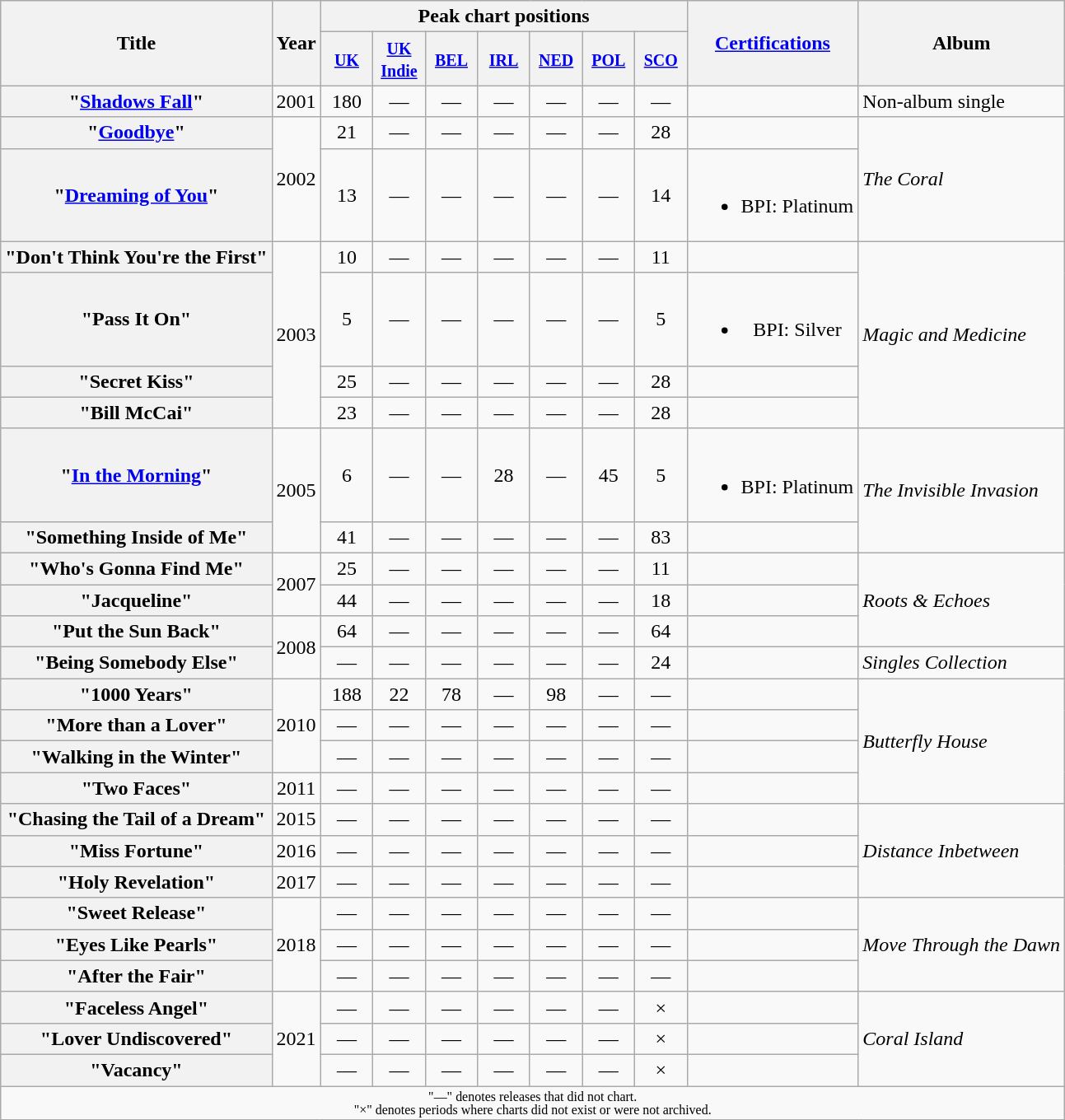<table class="wikitable plainrowheaders" style="text-align:center;">
<tr>
<th rowspan="2">Title</th>
<th rowspan="2">Year</th>
<th colspan="7">Peak chart positions</th>
<th rowspan="2"><a href='#'>Certifications</a></th>
<th rowspan="2">Album</th>
</tr>
<tr>
<th width="35"><small><a href='#'>UK</a></small><br></th>
<th width="35"><small><a href='#'>UK<br>Indie</a></small><br></th>
<th width="35"><small><a href='#'>BEL</a></small><br></th>
<th width="35"><small><a href='#'>IRL</a></small><br></th>
<th width="35"><small><a href='#'>NED</a></small><br></th>
<th width="35"><small><a href='#'>POL</a></small><br></th>
<th width="35"><small><a href='#'>SCO</a></small><br></th>
</tr>
<tr>
<th scope="row">"<a href='#'>Shadows Fall</a>"</th>
<td>2001</td>
<td>180</td>
<td>—</td>
<td>—</td>
<td>—</td>
<td>—</td>
<td>—</td>
<td>—</td>
<td></td>
<td align="left">Non-album single</td>
</tr>
<tr>
<th scope="row">"<a href='#'>Goodbye</a>"</th>
<td rowspan="2">2002</td>
<td>21</td>
<td>—</td>
<td>—</td>
<td>—</td>
<td>—</td>
<td>—</td>
<td>28</td>
<td></td>
<td align="left" rowspan="2"><em>The Coral</em></td>
</tr>
<tr>
<th scope="row">"<a href='#'>Dreaming of You</a>"</th>
<td>13</td>
<td>—</td>
<td>—</td>
<td>—</td>
<td>—</td>
<td>—</td>
<td>14</td>
<td><br><ul><li>BPI: Platinum</li></ul></td>
</tr>
<tr>
<th scope="row">"Don't Think You're the First"</th>
<td rowspan="4">2003</td>
<td>10</td>
<td>—</td>
<td>—</td>
<td>—</td>
<td>—</td>
<td>—</td>
<td>11</td>
<td></td>
<td align="left" rowspan="4"><em>Magic and Medicine</em></td>
</tr>
<tr>
<th scope="row">"Pass It On"</th>
<td>5</td>
<td>—</td>
<td>—</td>
<td>—</td>
<td>—</td>
<td>—</td>
<td>5</td>
<td><br><ul><li>BPI: Silver</li></ul></td>
</tr>
<tr>
<th scope="row">"Secret Kiss"</th>
<td>25</td>
<td>—</td>
<td>—</td>
<td>—</td>
<td>—</td>
<td>—</td>
<td>28</td>
<td></td>
</tr>
<tr>
<th scope="row">"Bill McCai"</th>
<td>23</td>
<td>—</td>
<td>—</td>
<td>—</td>
<td>—</td>
<td>—</td>
<td>28</td>
<td></td>
</tr>
<tr>
<th scope="row">"<a href='#'>In the Morning</a>"</th>
<td rowspan="2">2005</td>
<td>6</td>
<td>—</td>
<td>—</td>
<td>28</td>
<td>—</td>
<td>45</td>
<td>5</td>
<td><br><ul><li>BPI: Platinum</li></ul></td>
<td align="left" rowspan="2"><em>The Invisible Invasion</em></td>
</tr>
<tr>
<th scope="row">"Something Inside of Me"</th>
<td>41</td>
<td>—</td>
<td>—</td>
<td>—</td>
<td>—</td>
<td>—</td>
<td>83</td>
<td></td>
</tr>
<tr>
<th scope="row">"Who's Gonna Find Me"</th>
<td rowspan="2">2007</td>
<td>25</td>
<td>—</td>
<td>—</td>
<td>—</td>
<td>—</td>
<td>—</td>
<td>11</td>
<td></td>
<td align="left" rowspan="3"><em>Roots & Echoes</em></td>
</tr>
<tr>
<th scope="row">"Jacqueline"</th>
<td>44</td>
<td>—</td>
<td>—</td>
<td>—</td>
<td>—</td>
<td>—</td>
<td>18</td>
<td></td>
</tr>
<tr>
<th scope="row">"Put the Sun Back"</th>
<td rowspan="2">2008</td>
<td>64</td>
<td>—</td>
<td>—</td>
<td>—</td>
<td>—</td>
<td>—</td>
<td>64</td>
<td></td>
</tr>
<tr>
<th scope="row">"Being Somebody Else"</th>
<td>—</td>
<td>—</td>
<td>—</td>
<td>—</td>
<td>—</td>
<td>—</td>
<td>24</td>
<td></td>
<td align="left"><em>Singles Collection</em></td>
</tr>
<tr>
<th scope="row">"1000 Years"</th>
<td rowspan="3">2010</td>
<td>188</td>
<td>22</td>
<td>78</td>
<td>—</td>
<td>98</td>
<td>—</td>
<td>—</td>
<td></td>
<td align="left" rowspan="4"><em>Butterfly House</em></td>
</tr>
<tr>
<th scope="row">"More than a Lover"</th>
<td>—</td>
<td>—</td>
<td>—</td>
<td>—</td>
<td>—</td>
<td>—</td>
<td>—</td>
<td></td>
</tr>
<tr>
<th scope="row">"Walking in the Winter"</th>
<td>—</td>
<td>—</td>
<td>—</td>
<td>—</td>
<td>—</td>
<td>—</td>
<td>—</td>
<td></td>
</tr>
<tr>
<th scope="row">"Two Faces"</th>
<td>2011</td>
<td>—</td>
<td>—</td>
<td>—</td>
<td>—</td>
<td>—</td>
<td>—</td>
<td>—</td>
<td></td>
</tr>
<tr>
<th scope="row">"Chasing the Tail of a Dream"</th>
<td>2015</td>
<td>—</td>
<td>—</td>
<td>—</td>
<td>—</td>
<td>—</td>
<td>—</td>
<td>—</td>
<td></td>
<td align="left" rowspan="3"><em>Distance Inbetween</em></td>
</tr>
<tr>
<th scope="row">"Miss Fortune"</th>
<td>2016</td>
<td>—</td>
<td>—</td>
<td>—</td>
<td>—</td>
<td>—</td>
<td>—</td>
<td>—</td>
<td></td>
</tr>
<tr>
<th scope="row">"Holy Revelation"</th>
<td>2017</td>
<td>—</td>
<td>—</td>
<td>—</td>
<td>—</td>
<td>—</td>
<td>—</td>
<td>—</td>
<td></td>
</tr>
<tr>
<th scope="row">"Sweet Release"</th>
<td rowspan="3">2018</td>
<td>—</td>
<td>—</td>
<td>—</td>
<td>—</td>
<td>—</td>
<td>—</td>
<td>—</td>
<td></td>
<td align="left" rowspan="3"><em>Move Through the Dawn</em></td>
</tr>
<tr>
<th scope="row">"Eyes Like Pearls"</th>
<td>—</td>
<td>—</td>
<td>—</td>
<td>—</td>
<td>—</td>
<td>—</td>
<td>—</td>
<td></td>
</tr>
<tr>
<th scope="row">"After the Fair"</th>
<td>—</td>
<td>—</td>
<td>—</td>
<td>—</td>
<td>—</td>
<td>—</td>
<td>—</td>
<td></td>
</tr>
<tr>
<th scope="row">"Faceless Angel"</th>
<td rowspan="3">2021</td>
<td>—</td>
<td>—</td>
<td>—</td>
<td>—</td>
<td>—</td>
<td>—</td>
<td>×</td>
<td></td>
<td align="left" rowspan="3"><em>Coral Island</em></td>
</tr>
<tr>
<th scope="row">"Lover Undiscovered"</th>
<td>—</td>
<td>—</td>
<td>—</td>
<td>—</td>
<td>—</td>
<td>—</td>
<td>×</td>
<td></td>
</tr>
<tr>
<th scope="row">"Vacancy"</th>
<td>—</td>
<td>—</td>
<td>—</td>
<td>—</td>
<td>—</td>
<td>—</td>
<td>×</td>
<td></td>
</tr>
<tr>
<td colspan="14" style="font-size:8pt">"—" denotes releases that did not chart.<br>"×" denotes periods where charts did not exist or were not archived.</td>
</tr>
</table>
